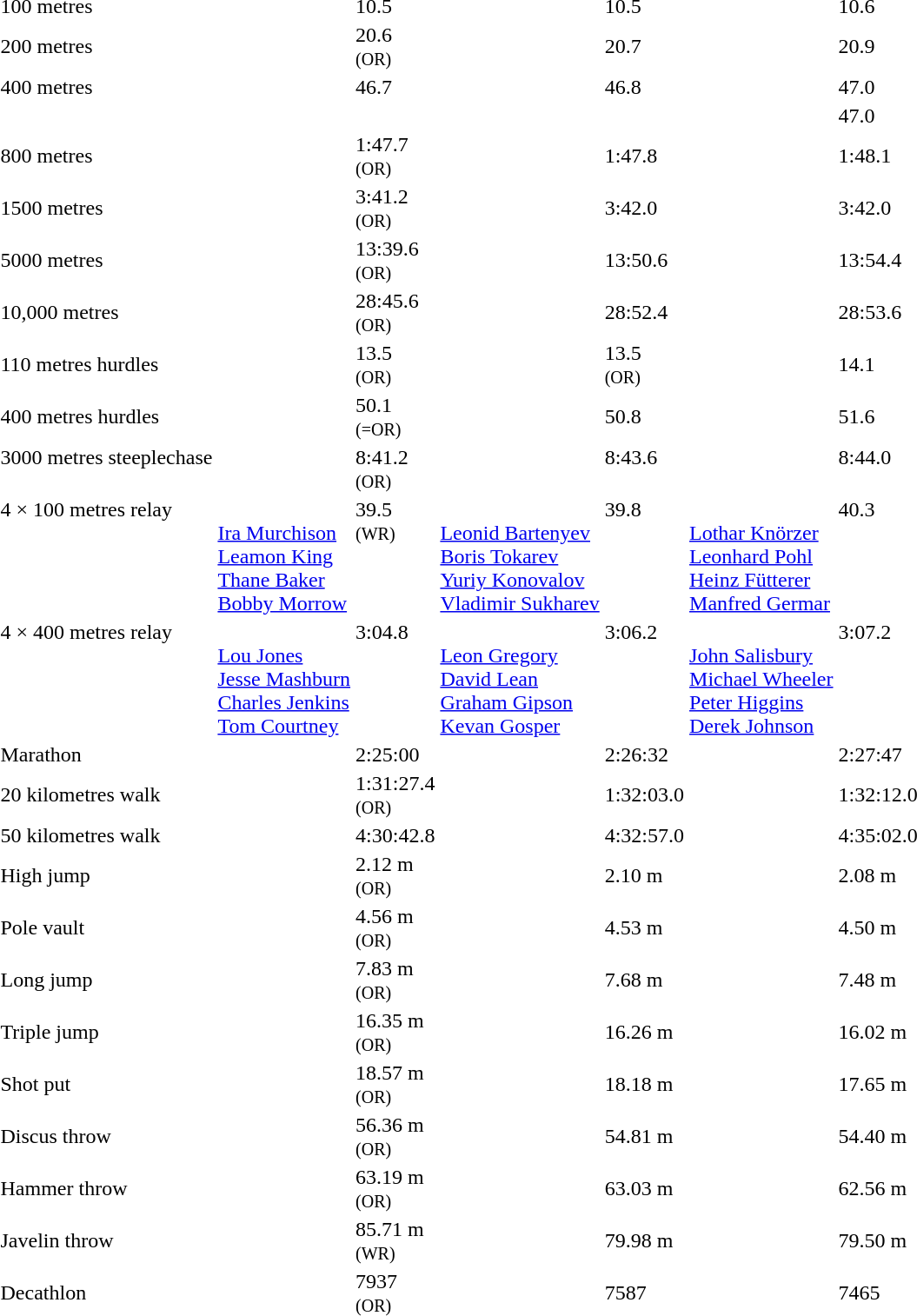<table>
<tr>
<td>100 metres<br></td>
<td></td>
<td>10.5</td>
<td></td>
<td>10.5</td>
<td></td>
<td>10.6</td>
</tr>
<tr>
<td>200 metres<br></td>
<td></td>
<td>20.6<br><small>(OR)</small></td>
<td></td>
<td>20.7</td>
<td></td>
<td>20.9</td>
</tr>
<tr valign="top">
<td rowspan=2>400 metres<br></td>
<td rowspan=2></td>
<td rowspan=2>46.7</td>
<td rowspan=2></td>
<td rowspan=2>46.8</td>
<td></td>
<td>47.0</td>
</tr>
<tr>
<td></td>
<td>47.0</td>
</tr>
<tr>
<td>800 metres<br></td>
<td></td>
<td>1:47.7<br><small>(OR)</small></td>
<td></td>
<td>1:47.8</td>
<td></td>
<td>1:48.1</td>
</tr>
<tr>
<td>1500 metres<br></td>
<td></td>
<td>3:41.2<br><small>(OR)</small></td>
<td></td>
<td>3:42.0</td>
<td></td>
<td>3:42.0</td>
</tr>
<tr>
<td>5000 metres<br></td>
<td></td>
<td>13:39.6<br><small>(OR)</small></td>
<td></td>
<td>13:50.6</td>
<td></td>
<td>13:54.4</td>
</tr>
<tr>
<td>10,000 metres<br></td>
<td></td>
<td>28:45.6<br><small>(OR)</small></td>
<td></td>
<td>28:52.4</td>
<td></td>
<td>28:53.6</td>
</tr>
<tr>
<td>110 metres hurdles<br></td>
<td></td>
<td>13.5<br><small>(OR)</small></td>
<td></td>
<td>13.5<br><small>(OR)</small></td>
<td></td>
<td>14.1</td>
</tr>
<tr>
<td>400 metres hurdles<br></td>
<td></td>
<td>50.1<br><small>(=OR)</small></td>
<td></td>
<td>50.8</td>
<td></td>
<td>51.6</td>
</tr>
<tr valign="top">
<td>3000 metres steeplechase<br></td>
<td></td>
<td>8:41.2<br><small>(OR)</small></td>
<td></td>
<td>8:43.6</td>
<td></td>
<td>8:44.0</td>
</tr>
<tr valign="top">
<td>4 × 100 metres relay<br></td>
<td><br><a href='#'>Ira Murchison</a><br><a href='#'>Leamon King</a><br><a href='#'>Thane Baker</a><br><a href='#'>Bobby Morrow</a></td>
<td>39.5<br><small>(WR)</small></td>
<td><br><a href='#'>Leonid Bartenyev</a><br><a href='#'>Boris Tokarev</a><br><a href='#'>Yuriy Konovalov</a><br><a href='#'>Vladimir Sukharev</a></td>
<td>39.8</td>
<td><br><a href='#'>Lothar Knörzer</a><br><a href='#'>Leonhard Pohl</a><br><a href='#'>Heinz Fütterer</a><br><a href='#'>Manfred Germar</a></td>
<td>40.3</td>
</tr>
<tr valign="top">
<td>4 × 400 metres relay<br></td>
<td><br><a href='#'>Lou Jones</a><br><a href='#'>Jesse Mashburn</a><br><a href='#'>Charles Jenkins</a><br><a href='#'>Tom Courtney</a></td>
<td>3:04.8</td>
<td><br><a href='#'>Leon Gregory</a><br><a href='#'>David Lean</a><br><a href='#'>Graham Gipson</a><br><a href='#'>Kevan Gosper</a></td>
<td>3:06.2</td>
<td><br><a href='#'>John Salisbury</a><br><a href='#'>Michael Wheeler</a><br><a href='#'>Peter Higgins</a><br><a href='#'>Derek Johnson</a></td>
<td>3:07.2</td>
</tr>
<tr>
<td>Marathon<br></td>
<td></td>
<td>2:25:00</td>
<td></td>
<td>2:26:32</td>
<td></td>
<td>2:27:47</td>
</tr>
<tr>
<td>20 kilometres walk<br></td>
<td></td>
<td>1:31:27.4<br><small>(OR)</small></td>
<td></td>
<td>1:32:03.0</td>
<td></td>
<td>1:32:12.0</td>
</tr>
<tr>
<td>50 kilometres walk<br></td>
<td></td>
<td>4:30:42.8</td>
<td></td>
<td>4:32:57.0</td>
<td></td>
<td>4:35:02.0</td>
</tr>
<tr>
<td>High jump<br></td>
<td></td>
<td>2.12 m<br><small>(OR)</small></td>
<td></td>
<td>2.10 m</td>
<td></td>
<td>2.08 m</td>
</tr>
<tr>
<td>Pole vault<br></td>
<td></td>
<td>4.56 m<br><small>(OR)</small></td>
<td></td>
<td>4.53 m</td>
<td></td>
<td>4.50 m</td>
</tr>
<tr>
<td>Long jump<br></td>
<td></td>
<td>7.83 m<br><small>(OR)</small></td>
<td></td>
<td>7.68 m</td>
<td></td>
<td>7.48 m</td>
</tr>
<tr>
<td>Triple jump<br></td>
<td></td>
<td>16.35 m<br><small>(OR)</small></td>
<td></td>
<td>16.26 m</td>
<td></td>
<td>16.02 m</td>
</tr>
<tr>
<td>Shot put<br></td>
<td></td>
<td>18.57 m<br><small>(OR)</small></td>
<td></td>
<td>18.18 m</td>
<td></td>
<td>17.65 m</td>
</tr>
<tr>
<td>Discus throw<br></td>
<td></td>
<td>56.36 m<br><small>(OR)</small></td>
<td></td>
<td>54.81 m</td>
<td></td>
<td>54.40 m</td>
</tr>
<tr>
<td>Hammer throw<br></td>
<td></td>
<td>63.19 m<br><small>(OR)</small></td>
<td></td>
<td>63.03 m</td>
<td></td>
<td>62.56 m</td>
</tr>
<tr>
<td>Javelin throw<br></td>
<td></td>
<td>85.71 m<br><small>(WR)</small></td>
<td></td>
<td>79.98 m</td>
<td></td>
<td>79.50 m</td>
</tr>
<tr>
<td>Decathlon<br></td>
<td></td>
<td>7937<br><small>(OR)</small></td>
<td></td>
<td>7587</td>
<td></td>
<td>7465</td>
</tr>
</table>
